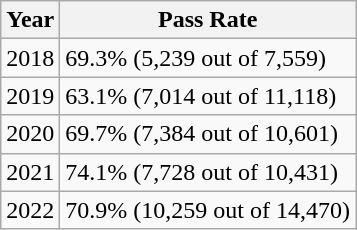<table class="wikitable">
<tr>
<th>Year</th>
<th>Pass Rate</th>
</tr>
<tr>
<td>2018</td>
<td>69.3% (5,239 out of 7,559)</td>
</tr>
<tr>
<td>2019</td>
<td>63.1% (7,014 out of 11,118)</td>
</tr>
<tr>
<td>2020</td>
<td>69.7% (7,384 out of 10,601)</td>
</tr>
<tr>
<td>2021</td>
<td>74.1% (7,728 out of 10,431)</td>
</tr>
<tr>
<td>2022</td>
<td>70.9% (10,259 out of 14,470)</td>
</tr>
</table>
